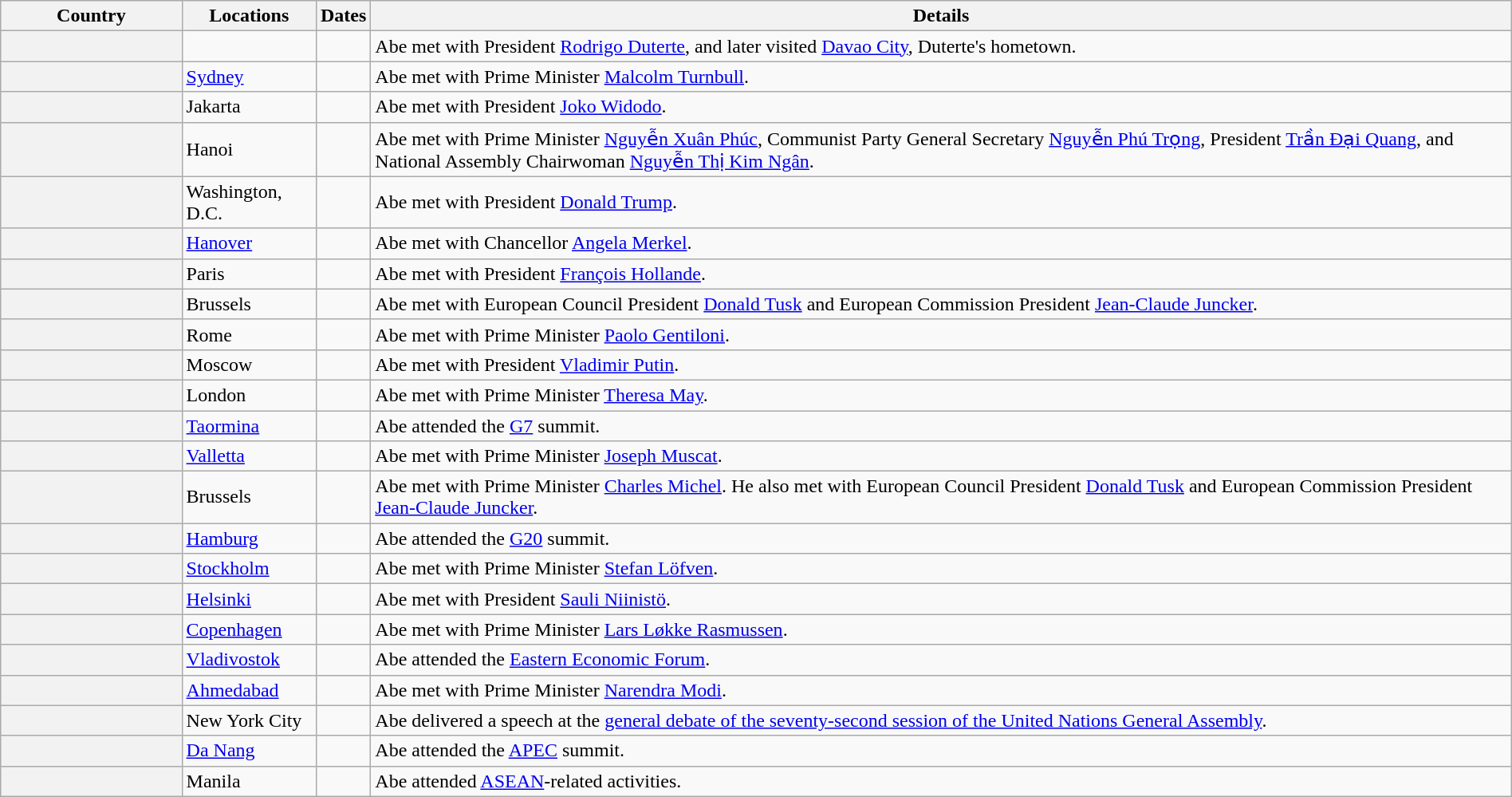<table class="wikitable sortable" border="1" style="margin: 1em auto 1em auto">
<tr>
<th scope="col" style="width: 12%;">Country</th>
<th>Locations</th>
<th>Dates</th>
<th>Details</th>
</tr>
<tr>
<th scope="row"></th>
<td></td>
<td></td>
<td>Abe met with President <a href='#'>Rodrigo Duterte</a>, and later visited <a href='#'>Davao City</a>, Duterte's hometown.</td>
</tr>
<tr>
<th scope="row"></th>
<td><a href='#'>Sydney</a></td>
<td></td>
<td>Abe met with Prime Minister <a href='#'>Malcolm Turnbull</a>.</td>
</tr>
<tr>
<th></th>
<td>Jakarta</td>
<td></td>
<td>Abe met with President <a href='#'>Joko Widodo</a>.</td>
</tr>
<tr>
<th scope="row"></th>
<td>Hanoi</td>
<td></td>
<td>Abe met with Prime Minister <a href='#'>Nguyễn Xuân Phúc</a>, Communist Party General Secretary <a href='#'>Nguyễn Phú Trọng</a>, President <a href='#'>Trần Đại Quang</a>, and National Assembly Chairwoman <a href='#'>Nguyễn Thị Kim Ngân</a>.</td>
</tr>
<tr>
<th scope="row"></th>
<td>Washington, D.C.</td>
<td></td>
<td>Abe met with President <a href='#'>Donald Trump</a>.</td>
</tr>
<tr>
<th></th>
<td><a href='#'>Hanover</a></td>
<td></td>
<td>Abe met with Chancellor <a href='#'>Angela Merkel</a>.</td>
</tr>
<tr>
<th scope="row"></th>
<td>Paris</td>
<td></td>
<td>Abe met with President <a href='#'>François Hollande</a>.</td>
</tr>
<tr>
<th scope="row"></th>
<td>Brussels</td>
<td></td>
<td>Abe met with European Council President <a href='#'>Donald Tusk</a> and European Commission President <a href='#'>Jean-Claude Juncker</a>.</td>
</tr>
<tr>
<th scope="row"></th>
<td>Rome</td>
<td></td>
<td>Abe met with Prime Minister <a href='#'>Paolo Gentiloni</a>.</td>
</tr>
<tr>
<th></th>
<td>Moscow</td>
<td></td>
<td>Abe met with President <a href='#'>Vladimir Putin</a>.</td>
</tr>
<tr>
<th></th>
<td>London</td>
<td></td>
<td>Abe met with Prime Minister <a href='#'>Theresa May</a>.</td>
</tr>
<tr>
<th></th>
<td><a href='#'>Taormina</a></td>
<td></td>
<td>Abe attended the <a href='#'>G7</a> summit.</td>
</tr>
<tr>
<th></th>
<td><a href='#'>Valletta</a></td>
<td></td>
<td>Abe met with Prime Minister <a href='#'>Joseph Muscat</a>.</td>
</tr>
<tr>
<th></th>
<td>Brussels</td>
<td></td>
<td>Abe met with Prime Minister <a href='#'>Charles Michel</a>. He also met with European Council President <a href='#'>Donald Tusk</a> and European Commission President <a href='#'>Jean-Claude Juncker</a>.</td>
</tr>
<tr>
<th></th>
<td><a href='#'>Hamburg</a></td>
<td></td>
<td>Abe attended the <a href='#'>G20</a> summit.</td>
</tr>
<tr>
<th></th>
<td><a href='#'>Stockholm</a></td>
<td></td>
<td>Abe met with Prime Minister <a href='#'>Stefan Löfven</a>.</td>
</tr>
<tr>
<th></th>
<td><a href='#'>Helsinki</a></td>
<td></td>
<td>Abe met with President <a href='#'>Sauli Niinistö</a>.</td>
</tr>
<tr>
<th></th>
<td><a href='#'>Copenhagen</a></td>
<td></td>
<td>Abe met with Prime Minister <a href='#'>Lars Løkke Rasmussen</a>.</td>
</tr>
<tr>
<th></th>
<td><a href='#'>Vladivostok</a></td>
<td></td>
<td>Abe attended the <a href='#'>Eastern Economic Forum</a>.</td>
</tr>
<tr>
<th></th>
<td><a href='#'>Ahmedabad</a></td>
<td></td>
<td>Abe met with Prime Minister <a href='#'>Narendra Modi</a>.</td>
</tr>
<tr>
<th></th>
<td>New York City</td>
<td></td>
<td>Abe delivered a speech at the <a href='#'>general debate of the seventy-second session of the United Nations General Assembly</a>.</td>
</tr>
<tr>
<th></th>
<td><a href='#'>Da Nang</a></td>
<td></td>
<td>Abe attended the <a href='#'>APEC</a> summit.</td>
</tr>
<tr>
<th></th>
<td>Manila</td>
<td></td>
<td>Abe attended <a href='#'>ASEAN</a>-related activities.</td>
</tr>
</table>
